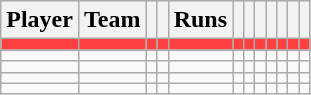<table class="wikitable sortable" style="text-align: center;">
<tr>
<th class="unsortable">Player</th>
<th>Team</th>
<th></th>
<th></th>
<th>Runs</th>
<th></th>
<th></th>
<th></th>
<th></th>
<th></th>
<th></th>
<th></th>
</tr>
<tr style="background: #FF4040;">
<td style="text-align:left"></td>
<td style="text-align:left"></td>
<td></td>
<td></td>
<td></td>
<td></td>
<td></td>
<td></td>
<td></td>
<td></td>
<td></td>
<td></td>
</tr>
<tr>
<td style="text-align:left"></td>
<td style="text-align:left"></td>
<td></td>
<td></td>
<td></td>
<td></td>
<td></td>
<td></td>
<td></td>
<td></td>
<td></td>
<td></td>
</tr>
<tr>
<td style="text-align:left"></td>
<td style="text-align:left"></td>
<td></td>
<td></td>
<td></td>
<td></td>
<td></td>
<td></td>
<td></td>
<td></td>
<td></td>
<td></td>
</tr>
<tr>
<td style="text-align:left"></td>
<td style="text-align:left"></td>
<td></td>
<td></td>
<td></td>
<td></td>
<td></td>
<td></td>
<td></td>
<td></td>
<td></td>
<td></td>
</tr>
<tr>
<td style="text-align:left"></td>
<td style="text-align:left"></td>
<td></td>
<td></td>
<td></td>
<td></td>
<td></td>
<td></td>
<td></td>
<td></td>
<td></td>
<td></td>
</tr>
</table>
